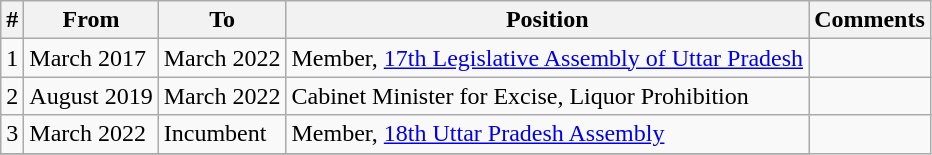<table class="wikitable sortable">
<tr>
<th>#</th>
<th>From</th>
<th>To</th>
<th>Position</th>
<th>Comments</th>
</tr>
<tr>
<td>1</td>
<td>March 2017</td>
<td>March 2022</td>
<td>Member, <a href='#'>17th Legislative Assembly of Uttar Pradesh</a></td>
<td></td>
</tr>
<tr>
<td>2</td>
<td>August 2019</td>
<td>March 2022</td>
<td>Cabinet Minister for Excise, Liquor Prohibition</td>
<td></td>
</tr>
<tr>
<td>3</td>
<td>March 2022</td>
<td>Incumbent</td>
<td>Member, <a href='#'>18th Uttar Pradesh Assembly</a></td>
</tr>
<tr>
</tr>
</table>
